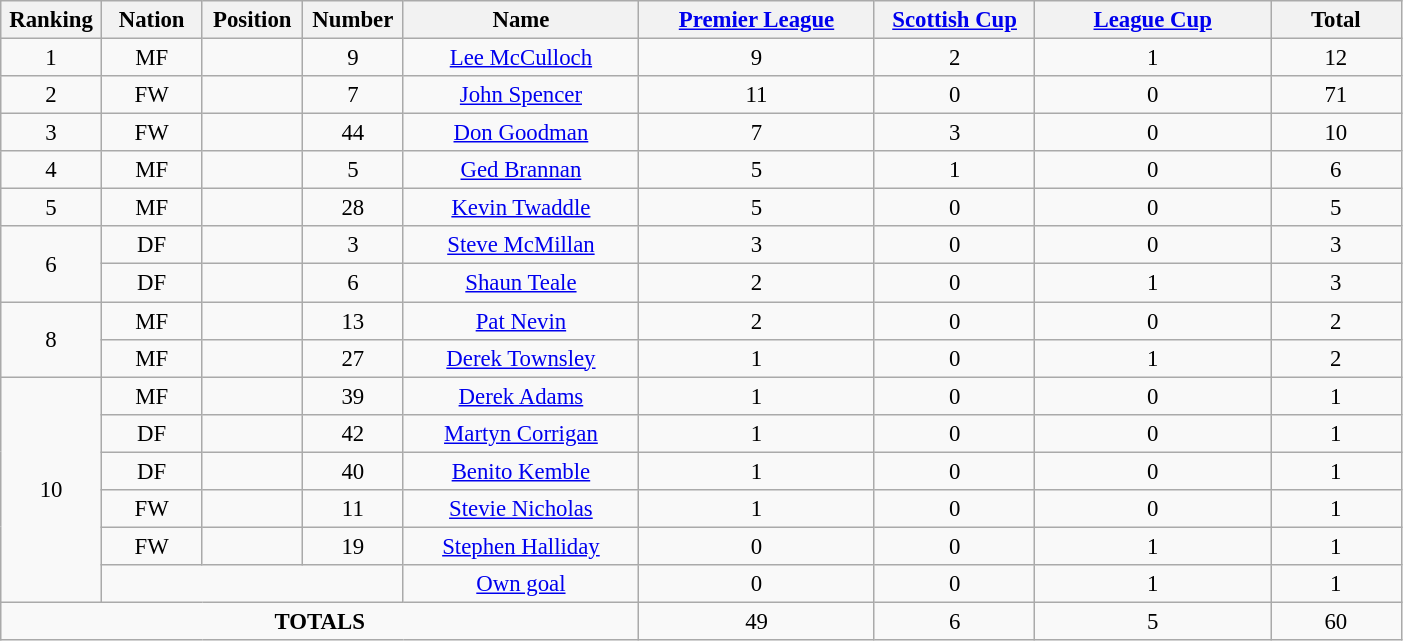<table class="wikitable" style="font-size: 95%; text-align: center;">
<tr>
<th width=60>Ranking</th>
<th width=60>Nation</th>
<th width=60>Position</th>
<th width=60>Number</th>
<th width=150>Name</th>
<th width=150><a href='#'>Premier League</a></th>
<th width=100><a href='#'>Scottish Cup</a></th>
<th width=150><a href='#'>League Cup</a></th>
<th width=80>Total</th>
</tr>
<tr>
<td>1</td>
<td>MF</td>
<td></td>
<td>9</td>
<td><a href='#'>Lee McCulloch</a></td>
<td>9</td>
<td>2</td>
<td>1</td>
<td>12</td>
</tr>
<tr>
<td>2</td>
<td>FW</td>
<td></td>
<td>7</td>
<td><a href='#'>John Spencer</a></td>
<td>11</td>
<td>0</td>
<td>0</td>
<td>71</td>
</tr>
<tr>
<td>3</td>
<td>FW</td>
<td></td>
<td>44</td>
<td><a href='#'>Don Goodman</a></td>
<td>7</td>
<td>3</td>
<td>0</td>
<td>10</td>
</tr>
<tr>
<td>4</td>
<td>MF</td>
<td></td>
<td>5</td>
<td><a href='#'>Ged Brannan</a></td>
<td>5</td>
<td>1</td>
<td>0</td>
<td>6</td>
</tr>
<tr>
<td>5</td>
<td>MF</td>
<td></td>
<td>28</td>
<td><a href='#'>Kevin Twaddle</a></td>
<td>5</td>
<td>0</td>
<td>0</td>
<td>5</td>
</tr>
<tr>
<td rowspan="2">6</td>
<td>DF</td>
<td></td>
<td>3</td>
<td><a href='#'>Steve McMillan</a></td>
<td>3</td>
<td>0</td>
<td>0</td>
<td>3</td>
</tr>
<tr>
<td>DF</td>
<td></td>
<td>6</td>
<td><a href='#'>Shaun Teale</a></td>
<td>2</td>
<td>0</td>
<td>1</td>
<td>3</td>
</tr>
<tr>
<td rowspan="2">8</td>
<td>MF</td>
<td></td>
<td>13</td>
<td><a href='#'>Pat Nevin</a></td>
<td>2</td>
<td>0</td>
<td>0</td>
<td>2</td>
</tr>
<tr>
<td>MF</td>
<td></td>
<td>27</td>
<td><a href='#'>Derek Townsley</a></td>
<td>1</td>
<td>0</td>
<td>1</td>
<td>2</td>
</tr>
<tr>
<td rowspan="6">10</td>
<td>MF</td>
<td></td>
<td>39</td>
<td><a href='#'>Derek Adams</a></td>
<td>1</td>
<td>0</td>
<td>0</td>
<td>1</td>
</tr>
<tr>
<td>DF</td>
<td></td>
<td>42</td>
<td><a href='#'>Martyn Corrigan</a></td>
<td>1</td>
<td>0</td>
<td>0</td>
<td>1</td>
</tr>
<tr>
<td>DF</td>
<td></td>
<td>40</td>
<td><a href='#'>Benito Kemble</a></td>
<td>1</td>
<td>0</td>
<td>0</td>
<td>1</td>
</tr>
<tr>
<td>FW</td>
<td></td>
<td>11</td>
<td><a href='#'>Stevie Nicholas</a></td>
<td>1</td>
<td>0</td>
<td>0</td>
<td>1</td>
</tr>
<tr>
<td>FW</td>
<td></td>
<td>19</td>
<td><a href='#'>Stephen Halliday</a></td>
<td>0</td>
<td>0</td>
<td>1</td>
<td>1</td>
</tr>
<tr>
<td colspan="3"></td>
<td><a href='#'>Own goal</a></td>
<td>0</td>
<td>0</td>
<td>1</td>
<td>1</td>
</tr>
<tr>
<td colspan="5"><strong>TOTALS</strong></td>
<td>49</td>
<td>6</td>
<td>5</td>
<td>60</td>
</tr>
</table>
